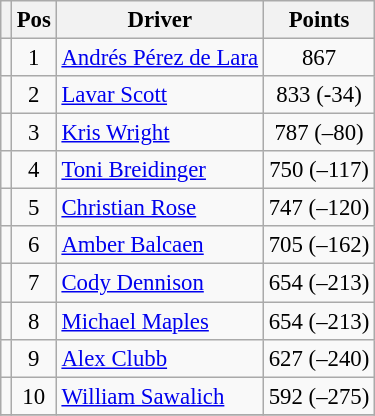<table class="wikitable" style="font-size: 95%;">
<tr>
<th></th>
<th>Pos</th>
<th>Driver</th>
<th>Points</th>
</tr>
<tr>
<td align="left"></td>
<td style="text-align:center;">1</td>
<td><a href='#'>Andrés Pérez de Lara</a></td>
<td style="text-align:center;">867</td>
</tr>
<tr>
<td align="left"></td>
<td style="text-align:center;">2</td>
<td><a href='#'>Lavar Scott</a></td>
<td style="text-align:center;">833 (-34)</td>
</tr>
<tr>
<td align="left"></td>
<td style="text-align:center;">3</td>
<td><a href='#'>Kris Wright</a></td>
<td style="text-align:center;">787 (–80)</td>
</tr>
<tr>
<td align="left"></td>
<td style="text-align:center;">4</td>
<td><a href='#'>Toni Breidinger</a></td>
<td style="text-align:center;">750 (–117)</td>
</tr>
<tr>
<td align="left"></td>
<td style="text-align:center;">5</td>
<td><a href='#'>Christian Rose</a></td>
<td style="text-align:center;">747 (–120)</td>
</tr>
<tr>
<td align="left"></td>
<td style="text-align:center;">6</td>
<td><a href='#'>Amber Balcaen</a></td>
<td style="text-align:center;">705 (–162)</td>
</tr>
<tr>
<td align="left"></td>
<td style="text-align:center;">7</td>
<td><a href='#'>Cody Dennison</a></td>
<td style="text-align:center;">654 (–213)</td>
</tr>
<tr>
<td align="left"></td>
<td style="text-align:center;">8</td>
<td><a href='#'>Michael Maples</a></td>
<td style="text-align:center;">654 (–213)</td>
</tr>
<tr>
<td align="left"></td>
<td style="text-align:center;">9</td>
<td><a href='#'>Alex Clubb</a></td>
<td style="text-align:center;">627 (–240)</td>
</tr>
<tr>
<td align="left"></td>
<td style="text-align:center;">10</td>
<td><a href='#'>William Sawalich</a></td>
<td style="text-align:center;">592 (–275)</td>
</tr>
<tr class="sortbottom">
</tr>
</table>
